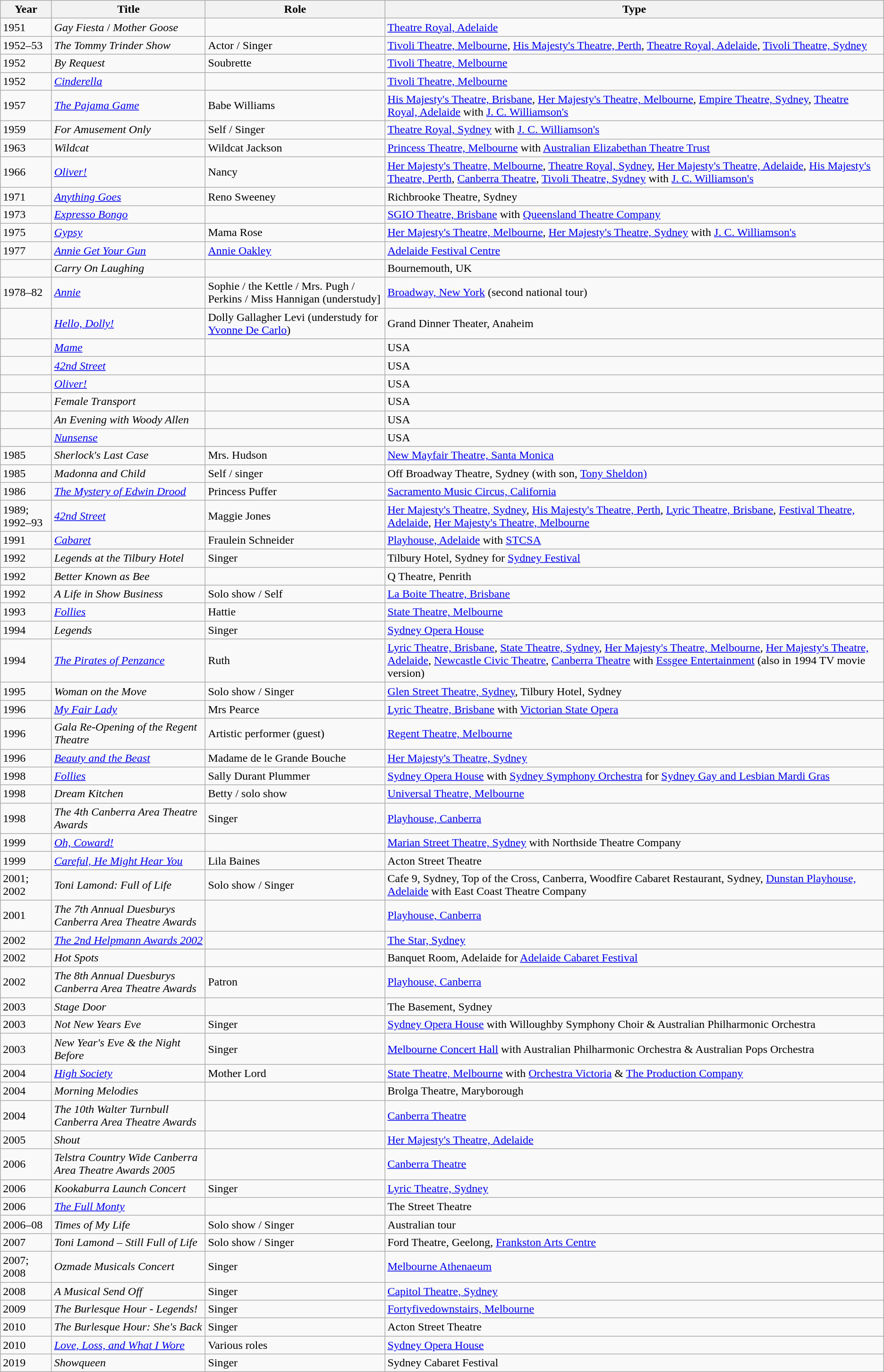<table class="wikitable">
<tr>
<th>Year</th>
<th>Title</th>
<th>Role</th>
<th>Type</th>
</tr>
<tr>
<td>1951</td>
<td><em>Gay Fiesta</em> / <em>Mother Goose</em></td>
<td></td>
<td><a href='#'>Theatre Royal, Adelaide</a></td>
</tr>
<tr>
<td>1952–53</td>
<td><em>The Tommy Trinder Show</em></td>
<td>Actor / Singer</td>
<td><a href='#'>Tivoli Theatre, Melbourne</a>, <a href='#'>His Majesty's Theatre, Perth</a>, <a href='#'>Theatre Royal, Adelaide</a>, <a href='#'>Tivoli Theatre, Sydney</a></td>
</tr>
<tr>
<td>1952</td>
<td><em>By Request</em></td>
<td>Soubrette</td>
<td><a href='#'>Tivoli Theatre, Melbourne</a></td>
</tr>
<tr>
<td>1952</td>
<td><em><a href='#'>Cinderella</a></em></td>
<td></td>
<td><a href='#'>Tivoli Theatre, Melbourne</a></td>
</tr>
<tr>
<td>1957</td>
<td><em><a href='#'>The Pajama Game</a></em></td>
<td>Babe Williams</td>
<td><a href='#'>His Majesty's Theatre, Brisbane</a>, <a href='#'>Her Majesty's Theatre, Melbourne</a>, <a href='#'>Empire Theatre, Sydney</a>, <a href='#'>Theatre Royal, Adelaide</a> with <a href='#'>J. C. Williamson's</a></td>
</tr>
<tr>
<td>1959</td>
<td><em>For Amusement Only</em></td>
<td>Self / Singer</td>
<td><a href='#'>Theatre Royal, Sydney</a> with <a href='#'>J. C. Williamson's</a></td>
</tr>
<tr>
<td>1963</td>
<td><em>Wildcat</em></td>
<td>Wildcat Jackson</td>
<td><a href='#'>Princess Theatre, Melbourne</a> with <a href='#'>Australian Elizabethan Theatre Trust</a></td>
</tr>
<tr>
<td>1966</td>
<td><em><a href='#'>Oliver!</a></em></td>
<td>Nancy</td>
<td><a href='#'>Her Majesty's Theatre, Melbourne</a>, <a href='#'>Theatre Royal, Sydney</a>, <a href='#'>Her Majesty's Theatre, Adelaide</a>, <a href='#'>His Majesty's Theatre, Perth</a>, <a href='#'>Canberra Theatre</a>, <a href='#'>Tivoli Theatre, Sydney</a> with <a href='#'>J. C. Williamson's</a></td>
</tr>
<tr>
<td>1971</td>
<td><em><a href='#'>Anything Goes</a></em></td>
<td>Reno Sweeney</td>
<td>Richbrooke Theatre, Sydney</td>
</tr>
<tr>
<td>1973</td>
<td><em><a href='#'>Expresso Bongo</a></em></td>
<td></td>
<td><a href='#'>SGIO Theatre, Brisbane</a> with <a href='#'>Queensland Theatre Company</a></td>
</tr>
<tr>
<td>1975</td>
<td><em><a href='#'>Gypsy</a></em></td>
<td>Mama Rose</td>
<td><a href='#'>Her Majesty's Theatre, Melbourne</a>, <a href='#'>Her Majesty's Theatre, Sydney</a> with <a href='#'>J. C. Williamson's</a></td>
</tr>
<tr>
<td>1977</td>
<td><em><a href='#'>Annie Get Your Gun</a></em></td>
<td><a href='#'>Annie Oakley</a></td>
<td><a href='#'>Adelaide Festival Centre</a></td>
</tr>
<tr>
<td></td>
<td><em>Carry On Laughing</em></td>
<td></td>
<td>Bournemouth, UK</td>
</tr>
<tr>
<td>1978–82</td>
<td><em><a href='#'>Annie</a></em></td>
<td>Sophie / the Kettle / Mrs. Pugh / Perkins / Miss Hannigan (understudy]</td>
<td><a href='#'>Broadway, New York</a> (second national tour)</td>
</tr>
<tr>
<td></td>
<td><em><a href='#'>Hello, Dolly!</a></em></td>
<td>Dolly Gallagher Levi (understudy for <a href='#'>Yvonne De Carlo</a>)</td>
<td>Grand Dinner Theater, Anaheim</td>
</tr>
<tr>
<td></td>
<td><em><a href='#'>Mame</a></em></td>
<td></td>
<td>USA</td>
</tr>
<tr>
<td></td>
<td><em><a href='#'>42nd Street</a></em></td>
<td></td>
<td>USA</td>
</tr>
<tr>
<td></td>
<td><em><a href='#'>Oliver!</a></em></td>
<td></td>
<td>USA</td>
</tr>
<tr>
<td></td>
<td><em>Female Transport</em></td>
<td></td>
<td>USA</td>
</tr>
<tr>
<td></td>
<td><em>An Evening with Woody Allen</em></td>
<td></td>
<td>USA</td>
</tr>
<tr>
<td></td>
<td><em><a href='#'>Nunsense</a></em></td>
<td></td>
<td>USA</td>
</tr>
<tr>
<td>1985</td>
<td><em>Sherlock's Last Case</em></td>
<td>Mrs. Hudson</td>
<td><a href='#'>New Mayfair Theatre, Santa Monica</a></td>
</tr>
<tr>
<td>1985</td>
<td><em>Madonna and Child</em></td>
<td>Self / singer</td>
<td>Off Broadway Theatre, Sydney (with son, <a href='#'>Tony Sheldon)</a></td>
</tr>
<tr>
<td>1986</td>
<td><em><a href='#'>The Mystery of Edwin Drood</a></em></td>
<td>Princess Puffer</td>
<td><a href='#'>Sacramento Music Circus, California</a></td>
</tr>
<tr>
<td>1989; 1992–93</td>
<td><em><a href='#'>42nd Street</a></em></td>
<td>Maggie Jones</td>
<td><a href='#'>Her Majesty's Theatre, Sydney</a>, <a href='#'>His Majesty's Theatre, Perth</a>, <a href='#'>Lyric Theatre, Brisbane</a>, <a href='#'>Festival Theatre, Adelaide</a>, <a href='#'>Her Majesty's Theatre, Melbourne</a></td>
</tr>
<tr>
<td>1991</td>
<td><em><a href='#'>Cabaret</a></em></td>
<td>Fraulein Schneider</td>
<td><a href='#'>Playhouse, Adelaide</a> with <a href='#'>STCSA</a></td>
</tr>
<tr>
<td>1992</td>
<td><em>Legends at the Tilbury Hotel</em></td>
<td>Singer</td>
<td>Tilbury Hotel, Sydney for <a href='#'>Sydney Festival</a></td>
</tr>
<tr>
<td>1992</td>
<td><em>Better Known as Bee</em></td>
<td></td>
<td>Q Theatre, Penrith</td>
</tr>
<tr>
<td>1992</td>
<td><em>A Life in Show Business</em></td>
<td>Solo show / Self</td>
<td><a href='#'>La Boite Theatre, Brisbane</a></td>
</tr>
<tr>
<td>1993</td>
<td><em><a href='#'>Follies</a></em></td>
<td>Hattie</td>
<td><a href='#'>State Theatre, Melbourne</a></td>
</tr>
<tr>
<td>1994</td>
<td><em>Legends</em></td>
<td>Singer</td>
<td><a href='#'>Sydney Opera House</a></td>
</tr>
<tr>
<td>1994</td>
<td><em><a href='#'>The Pirates of Penzance</a></em></td>
<td>Ruth</td>
<td><a href='#'>Lyric Theatre, Brisbane</a>, <a href='#'>State Theatre, Sydney</a>, <a href='#'>Her Majesty's Theatre, Melbourne</a>, <a href='#'>Her Majesty's Theatre, Adelaide</a>, <a href='#'>Newcastle Civic Theatre</a>, <a href='#'>Canberra Theatre</a> with <a href='#'>Essgee Entertainment</a> (also in 1994 TV movie version)</td>
</tr>
<tr>
<td>1995</td>
<td><em>Woman on the Move</em></td>
<td>Solo show / Singer</td>
<td><a href='#'>Glen Street Theatre, Sydney</a>, Tilbury Hotel, Sydney</td>
</tr>
<tr>
<td>1996</td>
<td><em><a href='#'>My Fair Lady</a></em></td>
<td>Mrs Pearce</td>
<td><a href='#'>Lyric Theatre, Brisbane</a> with <a href='#'>Victorian State Opera</a></td>
</tr>
<tr>
<td>1996</td>
<td><em>Gala Re-Opening of the Regent Theatre</em></td>
<td>Artistic performer (guest)</td>
<td><a href='#'>Regent Theatre, Melbourne</a></td>
</tr>
<tr>
<td>1996</td>
<td><em><a href='#'>Beauty and the Beast</a></em></td>
<td>Madame de le Grande Bouche</td>
<td><a href='#'>Her Majesty's Theatre, Sydney</a></td>
</tr>
<tr>
<td>1998</td>
<td><em><a href='#'>Follies</a></em></td>
<td>Sally Durant Plummer</td>
<td><a href='#'>Sydney Opera House</a> with <a href='#'>Sydney Symphony Orchestra</a> for <a href='#'>Sydney Gay and Lesbian Mardi Gras</a></td>
</tr>
<tr>
<td>1998</td>
<td><em>Dream Kitchen</em></td>
<td>Betty / solo show</td>
<td><a href='#'>Universal Theatre, Melbourne</a></td>
</tr>
<tr>
<td>1998</td>
<td><em>The 4th Canberra Area Theatre Awards</em></td>
<td>Singer</td>
<td><a href='#'>Playhouse, Canberra</a></td>
</tr>
<tr>
<td>1999</td>
<td><em><a href='#'>Oh, Coward!</a></em></td>
<td></td>
<td><a href='#'>Marian Street Theatre, Sydney</a> with Northside Theatre Company</td>
</tr>
<tr>
<td>1999</td>
<td><em><a href='#'>Careful, He Might Hear You</a></em></td>
<td>Lila Baines</td>
<td>Acton Street Theatre</td>
</tr>
<tr>
<td>2001; 2002</td>
<td><em>Toni Lamond: Full of Life</em></td>
<td>Solo show / Singer</td>
<td>Cafe 9, Sydney, Top of the Cross, Canberra, Woodfire Cabaret Restaurant, Sydney, <a href='#'>Dunstan Playhouse, Adelaide</a> with East Coast Theatre Company</td>
</tr>
<tr>
<td>2001</td>
<td><em>The 7th Annual Duesburys Canberra Area Theatre Awards</em></td>
<td></td>
<td><a href='#'>Playhouse, Canberra</a></td>
</tr>
<tr>
<td>2002</td>
<td><em><a href='#'>The 2nd Helpmann Awards 2002</a></em></td>
<td></td>
<td><a href='#'>The Star, Sydney</a></td>
</tr>
<tr>
<td>2002</td>
<td><em>Hot Spots</em></td>
<td></td>
<td>Banquet Room, Adelaide for <a href='#'>Adelaide Cabaret Festival</a></td>
</tr>
<tr>
<td>2002</td>
<td><em>The 8th Annual Duesburys Canberra Area Theatre Awards</em></td>
<td>Patron</td>
<td><a href='#'>Playhouse, Canberra</a></td>
</tr>
<tr>
<td>2003</td>
<td><em>Stage Door</em></td>
<td></td>
<td>The Basement, Sydney</td>
</tr>
<tr>
<td>2003</td>
<td><em>Not New Years Eve</em></td>
<td>Singer</td>
<td><a href='#'>Sydney Opera House</a> with Willoughby Symphony Choir & Australian Philharmonic Orchestra</td>
</tr>
<tr>
<td>2003</td>
<td><em>New Year's Eve & the Night Before</em></td>
<td>Singer</td>
<td><a href='#'>Melbourne Concert Hall</a> with Australian Philharmonic Orchestra & Australian Pops Orchestra</td>
</tr>
<tr>
<td>2004</td>
<td><em><a href='#'>High Society</a></em></td>
<td>Mother Lord</td>
<td><a href='#'>State Theatre, Melbourne</a> with <a href='#'>Orchestra Victoria</a> & <a href='#'>The Production Company</a></td>
</tr>
<tr>
<td>2004</td>
<td><em>Morning Melodies</em></td>
<td></td>
<td>Brolga Theatre, Maryborough</td>
</tr>
<tr>
<td>2004</td>
<td><em>The 10th Walter Turnbull Canberra Area Theatre Awards</em></td>
<td></td>
<td><a href='#'>Canberra Theatre</a></td>
</tr>
<tr>
<td>2005</td>
<td><em>Shout</em></td>
<td></td>
<td><a href='#'>Her Majesty's Theatre, Adelaide</a></td>
</tr>
<tr>
<td>2006</td>
<td><em>Telstra Country Wide Canberra Area Theatre Awards 2005</em></td>
<td></td>
<td><a href='#'>Canberra Theatre</a></td>
</tr>
<tr>
<td>2006</td>
<td><em>Kookaburra Launch Concert</em></td>
<td>Singer</td>
<td><a href='#'>Lyric Theatre, Sydney</a></td>
</tr>
<tr>
<td>2006</td>
<td><em><a href='#'>The Full Monty</a></em></td>
<td></td>
<td>The Street Theatre</td>
</tr>
<tr>
<td>2006–08</td>
<td><em>Times of My Life</em></td>
<td>Solo show / Singer</td>
<td>Australian tour</td>
</tr>
<tr>
<td>2007</td>
<td><em>Toni Lamond – Still Full of Life</em></td>
<td>Solo show / Singer</td>
<td>Ford Theatre, Geelong, <a href='#'>Frankston Arts Centre</a></td>
</tr>
<tr>
<td>2007; 2008</td>
<td><em>Ozmade Musicals Concert</em></td>
<td>Singer</td>
<td><a href='#'>Melbourne Athenaeum</a></td>
</tr>
<tr>
<td>2008</td>
<td><em>A Musical Send Off</em></td>
<td>Singer</td>
<td><a href='#'>Capitol Theatre, Sydney</a></td>
</tr>
<tr>
<td>2009</td>
<td><em>The Burlesque Hour - Legends!</em></td>
<td>Singer</td>
<td><a href='#'>Fortyfivedownstairs, Melbourne</a></td>
</tr>
<tr>
<td>2010</td>
<td><em>The Burlesque Hour: She's Back</em></td>
<td>Singer</td>
<td>Acton Street Theatre</td>
</tr>
<tr>
<td>2010</td>
<td><em><a href='#'>Love, Loss, and What I Wore</a></em></td>
<td>Various roles</td>
<td><a href='#'>Sydney Opera House</a></td>
</tr>
<tr>
<td>2019</td>
<td><em>Showqueen</em></td>
<td>Singer</td>
<td>Sydney Cabaret Festival</td>
</tr>
</table>
